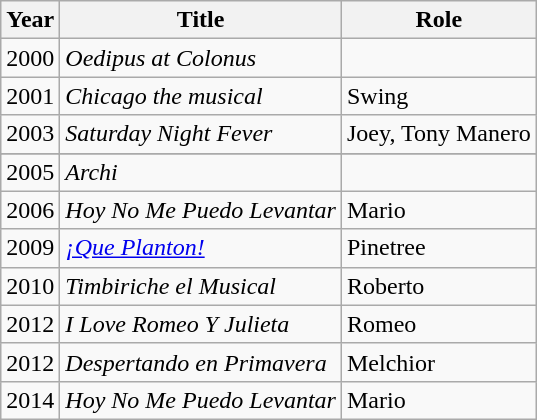<table class="wikitable">
<tr>
<th>Year</th>
<th>Title</th>
<th>Role</th>
</tr>
<tr>
<td>2000</td>
<td><em>Oedipus at Colonus</em></td>
<td></td>
</tr>
<tr>
<td>2001</td>
<td><em>Chicago the musical</em></td>
<td>Swing</td>
</tr>
<tr>
<td>2003</td>
<td><em>Saturday Night Fever</em></td>
<td>Joey, Tony Manero</td>
</tr>
<tr | 2004 || >
</tr>
<tr>
<td>2005</td>
<td><em>Archi</em></td>
<td></td>
</tr>
<tr>
<td>2006</td>
<td><em>Hoy No Me Puedo Levantar</em></td>
<td>Mario</td>
</tr>
<tr>
<td>2009</td>
<td><em><a href='#'>¡Que Planton!</a></em></td>
<td>Pinetree</td>
</tr>
<tr>
<td>2010</td>
<td><em>Timbiriche el Musical</em></td>
<td>Roberto</td>
</tr>
<tr>
<td>2012</td>
<td><em>I Love Romeo Y Julieta</em></td>
<td>Romeo</td>
</tr>
<tr>
<td>2012</td>
<td><em>Despertando en Primavera</em></td>
<td>Melchior</td>
</tr>
<tr>
<td>2014</td>
<td><em>Hoy No Me Puedo Levantar</em></td>
<td>Mario</td>
</tr>
</table>
